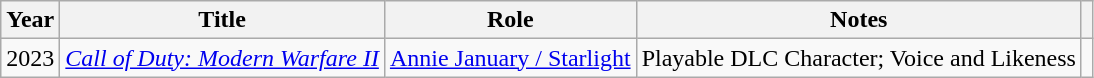<table class="wikitable sortable">
<tr>
<th>Year</th>
<th>Title</th>
<th>Role</th>
<th class="unsortable">Notes</th>
<th class="unsortable"></th>
</tr>
<tr>
<td>2023</td>
<td><em><a href='#'>Call of Duty: Modern Warfare II</a></td>
<td><a href='#'>Annie January / Starlight</a></td>
<td>Playable DLC Character; Voice and Likeness</td>
<td></td>
</tr>
</table>
